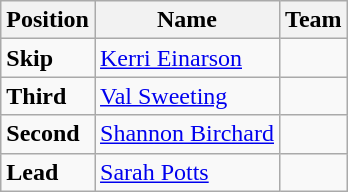<table class="wikitable">
<tr>
<th><strong>Position</strong></th>
<th><strong>Name</strong></th>
<th><strong>Team</strong></th>
</tr>
<tr>
<td><strong>Skip</strong></td>
<td><a href='#'>Kerri Einarson</a></td>
<td></td>
</tr>
<tr>
<td><strong>Third</strong></td>
<td><a href='#'>Val Sweeting</a></td>
<td></td>
</tr>
<tr>
<td><strong>Second</strong></td>
<td><a href='#'>Shannon Birchard</a></td>
<td></td>
</tr>
<tr>
<td><strong>Lead</strong></td>
<td><a href='#'>Sarah Potts</a></td>
<td></td>
</tr>
</table>
